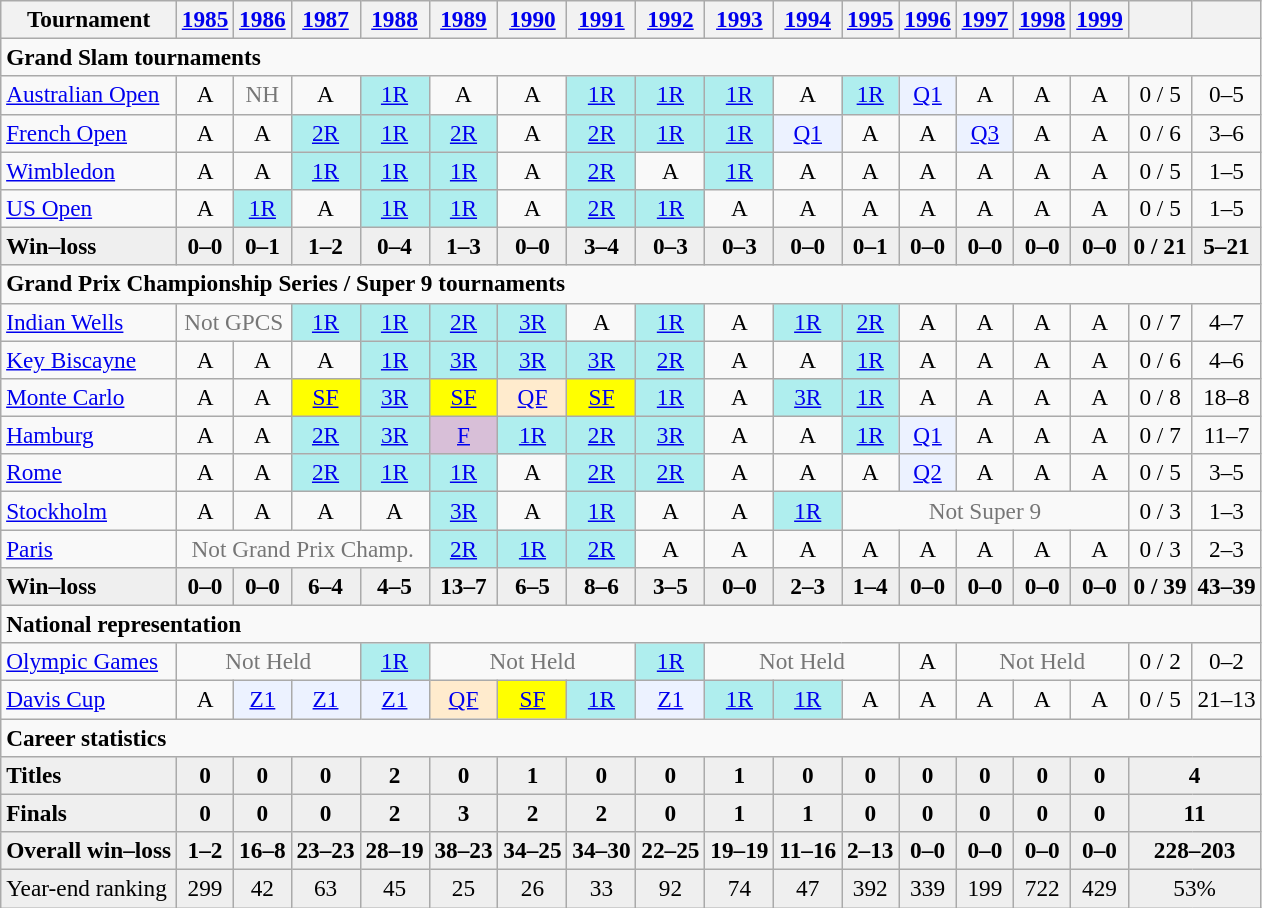<table class=wikitable style=text-align:center;font-size:97%>
<tr>
<th>Tournament</th>
<th><a href='#'>1985</a></th>
<th><a href='#'>1986</a></th>
<th><a href='#'>1987</a></th>
<th><a href='#'>1988</a></th>
<th><a href='#'>1989</a></th>
<th><a href='#'>1990</a></th>
<th><a href='#'>1991</a></th>
<th><a href='#'>1992</a></th>
<th><a href='#'>1993</a></th>
<th><a href='#'>1994</a></th>
<th><a href='#'>1995</a></th>
<th><a href='#'>1996</a></th>
<th><a href='#'>1997</a></th>
<th><a href='#'>1998</a></th>
<th><a href='#'>1999</a></th>
<th></th>
<th></th>
</tr>
<tr>
<td colspan="18" align="left"><strong>Grand Slam tournaments</strong></td>
</tr>
<tr>
<td align=left><a href='#'>Australian Open</a></td>
<td>A</td>
<td style=color:#767676>NH</td>
<td>A</td>
<td bgcolor=afeeee><a href='#'>1R</a></td>
<td>A</td>
<td>A</td>
<td bgcolor=afeeee><a href='#'>1R</a></td>
<td bgcolor=afeeee><a href='#'>1R</a></td>
<td bgcolor=afeeee><a href='#'>1R</a></td>
<td>A</td>
<td bgcolor=afeeee><a href='#'>1R</a></td>
<td bgcolor=ecf2ff><a href='#'>Q1</a></td>
<td>A</td>
<td>A</td>
<td>A</td>
<td>0 / 5</td>
<td>0–5</td>
</tr>
<tr>
<td align=left><a href='#'>French Open</a></td>
<td>A</td>
<td>A</td>
<td bgcolor=afeeee><a href='#'>2R</a></td>
<td bgcolor=afeeee><a href='#'>1R</a></td>
<td bgcolor=afeeee><a href='#'>2R</a></td>
<td>A</td>
<td bgcolor=afeeee><a href='#'>2R</a></td>
<td bgcolor=afeeee><a href='#'>1R</a></td>
<td bgcolor=afeeee><a href='#'>1R</a></td>
<td bgcolor=ecf2ff><a href='#'>Q1</a></td>
<td>A</td>
<td>A</td>
<td bgcolor=ecf2ff><a href='#'>Q3</a></td>
<td>A</td>
<td>A</td>
<td>0 / 6</td>
<td>3–6</td>
</tr>
<tr>
<td align=left><a href='#'>Wimbledon</a></td>
<td>A</td>
<td>A</td>
<td bgcolor=afeeee><a href='#'>1R</a></td>
<td bgcolor=afeeee><a href='#'>1R</a></td>
<td bgcolor=afeeee><a href='#'>1R</a></td>
<td>A</td>
<td bgcolor=afeeee><a href='#'>2R</a></td>
<td>A</td>
<td bgcolor=afeeee><a href='#'>1R</a></td>
<td>A</td>
<td>A</td>
<td>A</td>
<td>A</td>
<td>A</td>
<td>A</td>
<td>0 / 5</td>
<td>1–5</td>
</tr>
<tr>
<td align=left><a href='#'>US Open</a></td>
<td>A</td>
<td bgcolor=afeeee><a href='#'>1R</a></td>
<td>A</td>
<td bgcolor=afeeee><a href='#'>1R</a></td>
<td bgcolor=afeeee><a href='#'>1R</a></td>
<td>A</td>
<td bgcolor=afeeee><a href='#'>2R</a></td>
<td bgcolor=afeeee><a href='#'>1R</a></td>
<td>A</td>
<td>A</td>
<td>A</td>
<td>A</td>
<td>A</td>
<td>A</td>
<td>A</td>
<td>0 / 5</td>
<td>1–5</td>
</tr>
<tr style="font-weight:bold; background:#efefef;">
<td style=text-align:left>Win–loss</td>
<td>0–0</td>
<td>0–1</td>
<td>1–2</td>
<td>0–4</td>
<td>1–3</td>
<td>0–0</td>
<td>3–4</td>
<td>0–3</td>
<td>0–3</td>
<td>0–0</td>
<td>0–1</td>
<td>0–0</td>
<td>0–0</td>
<td>0–0</td>
<td>0–0</td>
<td>0 / 21</td>
<td>5–21</td>
</tr>
<tr>
<td colspan=18 align=left><strong>Grand Prix Championship Series / Super 9 tournaments</strong></td>
</tr>
<tr>
<td align=left><a href='#'>Indian Wells</a></td>
<td colspan=2 style=color:#767676>Not GPCS</td>
<td bgcolor=afeeee><a href='#'>1R</a></td>
<td bgcolor=afeeee><a href='#'>1R</a></td>
<td bgcolor=afeeee><a href='#'>2R</a></td>
<td bgcolor=afeeee><a href='#'>3R</a></td>
<td>A</td>
<td bgcolor=afeeee><a href='#'>1R</a></td>
<td>A</td>
<td bgcolor=afeeee><a href='#'>1R</a></td>
<td bgcolor=afeeee><a href='#'>2R</a></td>
<td>A</td>
<td>A</td>
<td>A</td>
<td>A</td>
<td>0 / 7</td>
<td>4–7</td>
</tr>
<tr>
<td align=left><a href='#'>Key Biscayne</a></td>
<td>A</td>
<td>A</td>
<td>A</td>
<td bgcolor=afeeee><a href='#'>1R</a></td>
<td bgcolor=afeeee><a href='#'>3R</a></td>
<td bgcolor=afeeee><a href='#'>3R</a></td>
<td bgcolor=afeeee><a href='#'>3R</a></td>
<td bgcolor=afeeee><a href='#'>2R</a></td>
<td>A</td>
<td>A</td>
<td bgcolor=afeeee><a href='#'>1R</a></td>
<td>A</td>
<td>A</td>
<td>A</td>
<td>A</td>
<td>0 / 6</td>
<td>4–6</td>
</tr>
<tr>
<td align=left><a href='#'>Monte Carlo</a></td>
<td>A</td>
<td>A</td>
<td bgcolor=yellow><a href='#'>SF</a></td>
<td bgcolor=afeeee><a href='#'>3R</a></td>
<td bgcolor=yellow><a href='#'>SF</a></td>
<td bgcolor=ffebcd><a href='#'>QF</a></td>
<td bgcolor=yellow><a href='#'>SF</a></td>
<td bgcolor=afeeee><a href='#'>1R</a></td>
<td>A</td>
<td bgcolor=afeeee><a href='#'>3R</a></td>
<td bgcolor=afeeee><a href='#'>1R</a></td>
<td>A</td>
<td>A</td>
<td>A</td>
<td>A</td>
<td>0 / 8</td>
<td>18–8</td>
</tr>
<tr>
<td align=left><a href='#'>Hamburg</a></td>
<td>A</td>
<td>A</td>
<td bgcolor=afeeee><a href='#'>2R</a></td>
<td bgcolor=afeeee><a href='#'>3R</a></td>
<td bgcolor=thistle><a href='#'>F</a></td>
<td bgcolor=afeeee><a href='#'>1R</a></td>
<td bgcolor=afeeee><a href='#'>2R</a></td>
<td bgcolor=afeeee><a href='#'>3R</a></td>
<td>A</td>
<td>A</td>
<td bgcolor=afeeee><a href='#'>1R</a></td>
<td bgcolor=ecf2ff><a href='#'>Q1</a></td>
<td>A</td>
<td>A</td>
<td>A</td>
<td>0 / 7</td>
<td>11–7</td>
</tr>
<tr>
<td align=left><a href='#'>Rome</a></td>
<td>A</td>
<td>A</td>
<td bgcolor=afeeee><a href='#'>2R</a></td>
<td bgcolor=afeeee><a href='#'>1R</a></td>
<td bgcolor=afeeee><a href='#'>1R</a></td>
<td>A</td>
<td bgcolor=afeeee><a href='#'>2R</a></td>
<td bgcolor=afeeee><a href='#'>2R</a></td>
<td>A</td>
<td>A</td>
<td>A</td>
<td bgcolor=ecf2ff><a href='#'>Q2</a></td>
<td>A</td>
<td>A</td>
<td>A</td>
<td>0 / 5</td>
<td>3–5</td>
</tr>
<tr>
<td align=left><a href='#'>Stockholm</a></td>
<td>A</td>
<td>A</td>
<td>A</td>
<td>A</td>
<td bgcolor=afeeee><a href='#'>3R</a></td>
<td>A</td>
<td bgcolor=afeeee><a href='#'>1R</a></td>
<td>A</td>
<td>A</td>
<td bgcolor=afeeee><a href='#'>1R</a></td>
<td colspan=5 style=color:#767676>Not Super 9</td>
<td>0 / 3</td>
<td>1–3</td>
</tr>
<tr>
<td align=left><a href='#'>Paris</a></td>
<td colspan=4 style=color:#767676>Not Grand Prix Champ.</td>
<td bgcolor=afeeee><a href='#'>2R</a></td>
<td bgcolor=afeeee><a href='#'>1R</a></td>
<td bgcolor=afeeee><a href='#'>2R</a></td>
<td>A</td>
<td>A</td>
<td>A</td>
<td>A</td>
<td>A</td>
<td>A</td>
<td>A</td>
<td>A</td>
<td>0 / 3</td>
<td>2–3</td>
</tr>
<tr style="font-weight:bold; background:#efefef;">
<td style=text-align:left>Win–loss</td>
<td>0–0</td>
<td>0–0</td>
<td>6–4</td>
<td>4–5</td>
<td>13–7</td>
<td>6–5</td>
<td>8–6</td>
<td>3–5</td>
<td>0–0</td>
<td>2–3</td>
<td>1–4</td>
<td>0–0</td>
<td>0–0</td>
<td>0–0</td>
<td>0–0</td>
<td>0 / 39</td>
<td>43–39</td>
</tr>
<tr>
<td colspan=18 align=left><strong>National representation</strong></td>
</tr>
<tr>
<td align=left><a href='#'>Olympic Games</a></td>
<td colspan="3" style=color:#767676>Not Held</td>
<td bgcolor=afeeee><a href='#'>1R</a></td>
<td colspan="3" style=color:#767676>Not Held</td>
<td bgcolor=afeeee><a href='#'>1R</a></td>
<td colspan="3" style=color:#767676>Not Held</td>
<td>A</td>
<td colspan="3" style=color:#767676>Not Held</td>
<td>0 / 2</td>
<td>0–2</td>
</tr>
<tr>
<td align="left"><a href='#'>Davis Cup</a></td>
<td>A</td>
<td bgcolor=ecf2ff><a href='#'>Z1</a></td>
<td bgcolor=ecf2ff><a href='#'>Z1</a></td>
<td bgcolor=ecf2ff><a href='#'>Z1</a></td>
<td bgcolor=ffebcd><a href='#'>QF</a></td>
<td bgcolor=yellow><a href='#'>SF</a></td>
<td bgcolor=afeeee><a href='#'>1R</a></td>
<td bgcolor=ecf2ff><a href='#'>Z1</a></td>
<td bgcolor=afeeee><a href='#'>1R</a></td>
<td bgcolor=afeeee><a href='#'>1R</a></td>
<td>A</td>
<td>A</td>
<td>A</td>
<td>A</td>
<td>A</td>
<td>0 / 5</td>
<td>21–13</td>
</tr>
<tr>
<td colspan=18 align="left"><strong>Career statistics</strong></td>
</tr>
<tr style="font-weight:bold; background:#efefef;">
<td style=text-align:left>Titles</td>
<td>0</td>
<td>0</td>
<td>0</td>
<td>2</td>
<td>0</td>
<td>1</td>
<td>0</td>
<td>0</td>
<td>1</td>
<td>0</td>
<td>0</td>
<td>0</td>
<td>0</td>
<td>0</td>
<td>0</td>
<td colspan=2>4</td>
</tr>
<tr style="font-weight:bold; background:#efefef;">
<td style=text-align:left>Finals</td>
<td>0</td>
<td>0</td>
<td>0</td>
<td>2</td>
<td>3</td>
<td>2</td>
<td>2</td>
<td>0</td>
<td>1</td>
<td>1</td>
<td>0</td>
<td>0</td>
<td>0</td>
<td>0</td>
<td>0</td>
<td colspan=2>11</td>
</tr>
<tr style="font-weight:bold; background:#efefef;">
<td style=text-align:left>Overall win–loss</td>
<td>1–2</td>
<td>16–8</td>
<td>23–23</td>
<td>28–19</td>
<td>38–23</td>
<td>34–25</td>
<td>34–30</td>
<td>22–25</td>
<td>19–19</td>
<td>11–16</td>
<td>2–13</td>
<td>0–0</td>
<td>0–0</td>
<td>0–0</td>
<td>0–0</td>
<td colspan=3>228–203</td>
</tr>
<tr bgcolor=efefef>
<td align=left>Year-end ranking</td>
<td>299</td>
<td>42</td>
<td>63</td>
<td>45</td>
<td>25</td>
<td>26</td>
<td>33</td>
<td>92</td>
<td>74</td>
<td>47</td>
<td>392</td>
<td>339</td>
<td>199</td>
<td>722</td>
<td>429</td>
<td colspan=2>53%</td>
</tr>
</table>
